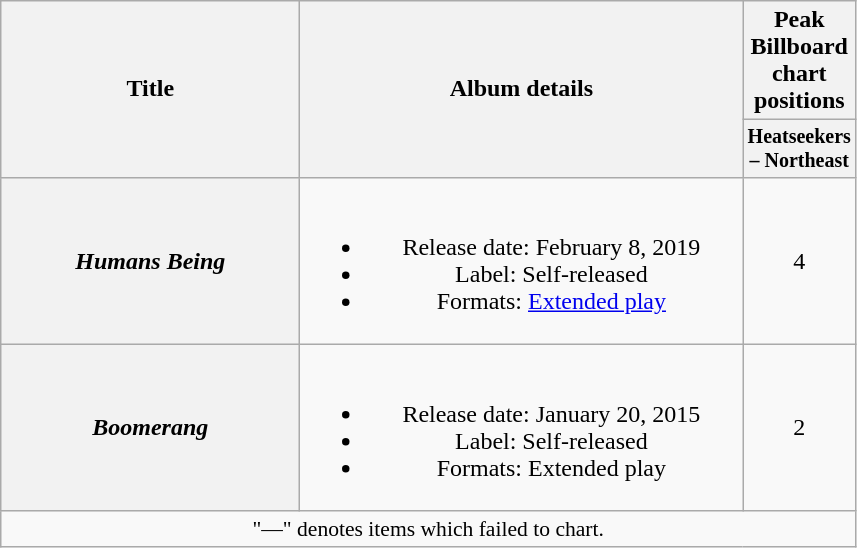<table class="wikitable plainrowheaders" style="text-align:center;">
<tr>
<th rowspan="2" style="width:12em;">Title</th>
<th rowspan="2" style="width:18em;">Album details</th>
<th colspan="3">Peak Billboard chart positions</th>
</tr>
<tr style="font-size:smaller;">
<th style="width:4em;">Heatseekers – Northeast</th>
</tr>
<tr>
<th scope="row"><em>Humans Being</em></th>
<td><br><ul><li>Release date: February 8, 2019</li><li>Label: Self-released</li><li>Formats: <a href='#'>Extended play</a></li></ul></td>
<td>4</td>
</tr>
<tr>
<th scope="row"><em>Boomerang</em></th>
<td><br><ul><li>Release date: January 20, 2015</li><li>Label: Self-released</li><li>Formats: Extended play</li></ul></td>
<td>2</td>
</tr>
<tr>
<td colspan="5" style="text-align:center; font-size:90%;">"—" denotes items which failed to chart.</td>
</tr>
</table>
